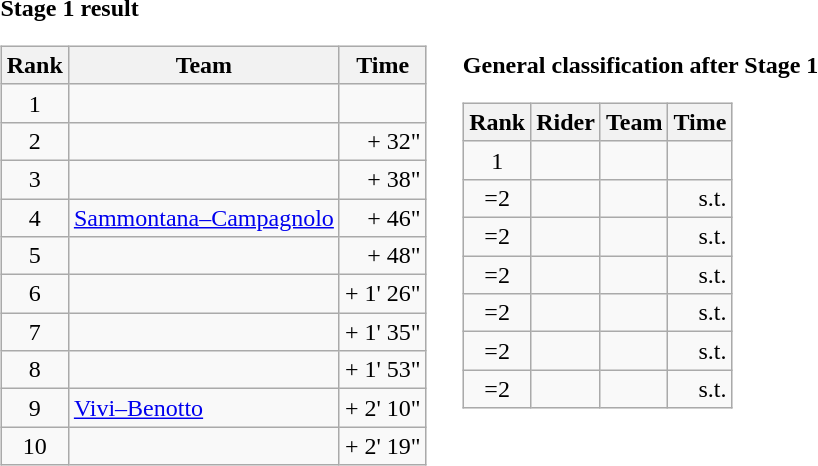<table>
<tr>
<td><strong>Stage 1 result</strong><br><table class="wikitable">
<tr>
<th scope="col">Rank</th>
<th scope="col">Team</th>
<th scope="col">Time</th>
</tr>
<tr>
<td style="text-align:center;">1</td>
<td></td>
<td style="text-align:right;"></td>
</tr>
<tr>
<td style="text-align:center;">2</td>
<td></td>
<td style="text-align:right;">+ 32"</td>
</tr>
<tr>
<td style="text-align:center;">3</td>
<td></td>
<td style="text-align:right;">+ 38"</td>
</tr>
<tr>
<td style="text-align:center;">4</td>
<td><a href='#'>Sammontana–Campagnolo</a></td>
<td style="text-align:right;">+ 46"</td>
</tr>
<tr>
<td style="text-align:center;">5</td>
<td></td>
<td style="text-align:right;">+ 48"</td>
</tr>
<tr>
<td style="text-align:center;">6</td>
<td></td>
<td style="text-align:right;">+ 1' 26"</td>
</tr>
<tr>
<td style="text-align:center;">7</td>
<td></td>
<td style="text-align:right;">+ 1' 35"</td>
</tr>
<tr>
<td style="text-align:center;">8</td>
<td></td>
<td style="text-align:right;">+ 1' 53"</td>
</tr>
<tr>
<td style="text-align:center;">9</td>
<td><a href='#'>Vivi–Benotto</a></td>
<td style="text-align:right;">+ 2' 10"</td>
</tr>
<tr>
<td style="text-align:center;">10</td>
<td></td>
<td style="text-align:right;">+ 2' 19"</td>
</tr>
</table>
</td>
<td></td>
<td><strong>General classification after Stage 1</strong><br><table class="wikitable">
<tr>
<th scope="col">Rank</th>
<th scope="col">Rider</th>
<th scope="col">Team</th>
<th scope="col">Time</th>
</tr>
<tr>
<td style="text-align:center;">1</td>
<td></td>
<td></td>
<td style="text-align:right;"></td>
</tr>
<tr>
<td style="text-align:center;">=2</td>
<td></td>
<td></td>
<td style="text-align:right;">s.t.</td>
</tr>
<tr>
<td style="text-align:center;">=2</td>
<td></td>
<td></td>
<td style="text-align:right;">s.t.</td>
</tr>
<tr>
<td style="text-align:center;">=2</td>
<td></td>
<td></td>
<td style="text-align:right;">s.t.</td>
</tr>
<tr>
<td style="text-align:center;">=2</td>
<td></td>
<td></td>
<td style="text-align:right;">s.t.</td>
</tr>
<tr>
<td style="text-align:center;">=2</td>
<td></td>
<td></td>
<td style="text-align:right;">s.t.</td>
</tr>
<tr>
<td style="text-align:center;">=2</td>
<td></td>
<td></td>
<td style="text-align:right;">s.t.</td>
</tr>
</table>
</td>
</tr>
</table>
